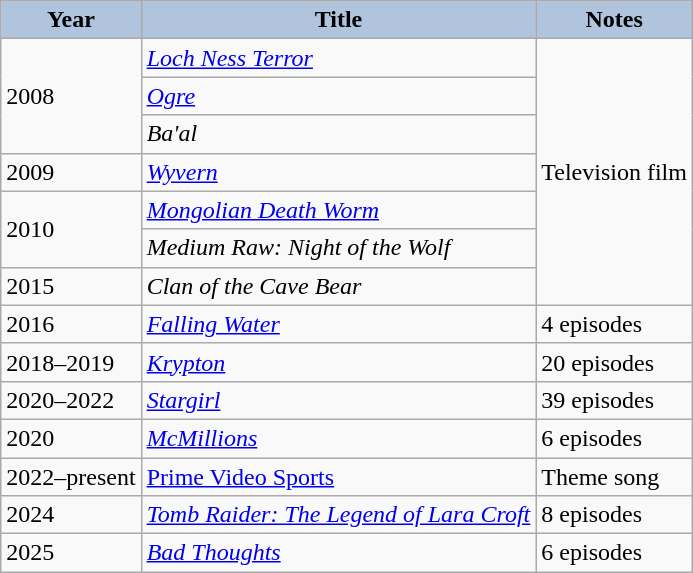<table class="wikitable">
<tr style="text-align:center;">
<th style="background:#B0C4DE;">Year</th>
<th style="background:#B0C4DE;">Title</th>
<th style="background:#B0C4DE;">Notes</th>
</tr>
<tr>
<td rowspan="3">2008</td>
<td><em><a href='#'>Loch Ness Terror</a></em></td>
<td rowspan="7">Television film</td>
</tr>
<tr>
<td><em><a href='#'>Ogre</a></em></td>
</tr>
<tr>
<td><em>Ba'al</em></td>
</tr>
<tr>
<td>2009</td>
<td><em><a href='#'>Wyvern</a></em></td>
</tr>
<tr>
<td rowspan="2">2010</td>
<td><em><a href='#'>Mongolian Death Worm</a></em></td>
</tr>
<tr>
<td><em>Medium Raw: Night of the Wolf</em></td>
</tr>
<tr>
<td>2015</td>
<td><em>Clan of the Cave Bear</em></td>
</tr>
<tr>
<td>2016</td>
<td><a href='#'><em>Falling Water</em></a></td>
<td>4 episodes</td>
</tr>
<tr>
<td>2018–2019</td>
<td><em><a href='#'>Krypton</a></em></td>
<td>20 episodes</td>
</tr>
<tr>
<td>2020–2022</td>
<td><em><a href='#'>Stargirl</a></em></td>
<td>39 episodes</td>
</tr>
<tr>
<td>2020</td>
<td><em><a href='#'>McMillions</a></em></td>
<td>6 episodes</td>
</tr>
<tr>
<td>2022–present</td>
<td><a href='#'>Prime Video Sports</a></td>
<td>Theme song</td>
</tr>
<tr>
<td>2024</td>
<td><em><a href='#'>Tomb Raider: The Legend of Lara Croft</a></em></td>
<td>8 episodes</td>
</tr>
<tr>
<td>2025</td>
<td><em><a href='#'>Bad Thoughts</a></em></td>
<td>6 episodes</td>
</tr>
</table>
